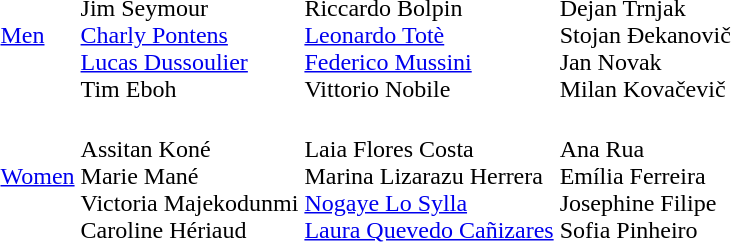<table>
<tr>
<td><a href='#'>Men</a></td>
<td><br>Jim Seymour<br><a href='#'>Charly Pontens</a><br><a href='#'>Lucas Dussoulier</a><br>Tim Eboh</td>
<td><br>Riccardo Bolpin<br><a href='#'>Leonardo Totè</a><br><a href='#'>Federico Mussini</a><br>Vittorio Nobile</td>
<td><br>Dejan Trnjak<br>Stojan Đekanovič<br>Jan Novak<br>Milan Kovačevič</td>
</tr>
<tr>
<td><a href='#'>Women</a></td>
<td><br>Assitan Koné<br>Marie Mané<br>Victoria Majekodunmi<br>Caroline Hériaud</td>
<td><br>Laia Flores Costa<br>Marina Lizarazu Herrera<br><a href='#'>Nogaye Lo Sylla</a><br><a href='#'>Laura Quevedo Cañizares</a></td>
<td><br>Ana Rua<br>Emília Ferreira<br>Josephine Filipe<br>Sofia Pinheiro</td>
</tr>
</table>
